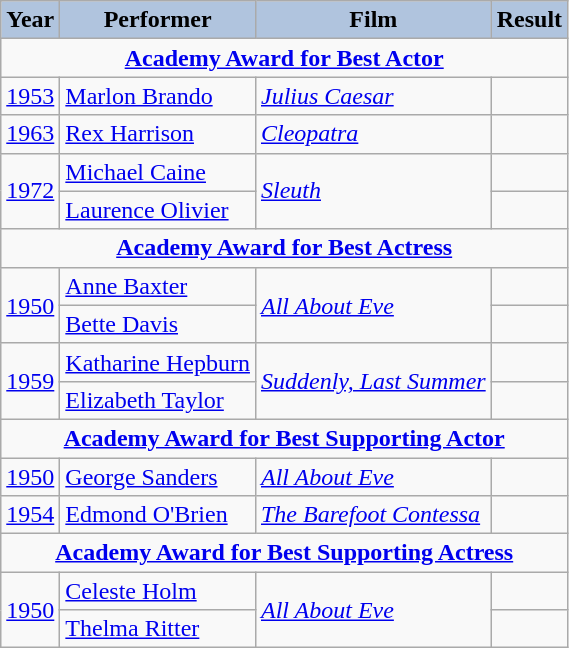<table class="wikitable" style="font-size:100%">
<tr style="text-align:center;">
<th style="background:#B0C4DE;">Year</th>
<th style="background:#B0C4DE;">Performer</th>
<th style="background:#B0C4DE;">Film</th>
<th style="background:#B0C4DE;">Result</th>
</tr>
<tr>
<td colspan="8" style="text-align:center;"><strong><a href='#'>Academy Award for Best Actor</a></strong></td>
</tr>
<tr>
<td><a href='#'>1953</a></td>
<td><a href='#'>Marlon Brando</a></td>
<td><em><a href='#'>Julius Caesar</a></em></td>
<td></td>
</tr>
<tr>
<td><a href='#'>1963</a></td>
<td><a href='#'>Rex Harrison</a></td>
<td><em><a href='#'>Cleopatra</a></em></td>
<td></td>
</tr>
<tr>
<td rowspan="2"><a href='#'>1972</a></td>
<td><a href='#'>Michael Caine</a></td>
<td rowspan="2"><em><a href='#'>Sleuth</a></em></td>
<td></td>
</tr>
<tr>
<td><a href='#'>Laurence Olivier</a></td>
<td></td>
</tr>
<tr>
<td colspan="8" style="text-align:center;"><strong><a href='#'>Academy Award for Best Actress</a></strong></td>
</tr>
<tr>
<td rowspan="2"><a href='#'>1950</a></td>
<td><a href='#'>Anne Baxter</a></td>
<td rowspan="2"><em><a href='#'>All About Eve</a></em></td>
<td></td>
</tr>
<tr>
<td><a href='#'>Bette Davis</a></td>
<td></td>
</tr>
<tr>
<td rowspan="2"><a href='#'>1959</a></td>
<td><a href='#'>Katharine Hepburn</a></td>
<td rowspan="2"><em><a href='#'>Suddenly, Last Summer</a></em></td>
<td></td>
</tr>
<tr>
<td><a href='#'>Elizabeth Taylor</a></td>
<td></td>
</tr>
<tr>
<td colspan="8" style="text-align:center;"><strong><a href='#'>Academy Award for Best Supporting Actor</a></strong></td>
</tr>
<tr>
<td><a href='#'>1950</a></td>
<td><a href='#'>George Sanders</a></td>
<td><em><a href='#'>All About Eve</a></em></td>
<td></td>
</tr>
<tr>
<td><a href='#'>1954</a></td>
<td><a href='#'>Edmond O'Brien</a></td>
<td><em><a href='#'>The Barefoot Contessa</a></em></td>
<td></td>
</tr>
<tr>
<td colspan="8" style="text-align:center;"><strong><a href='#'>Academy Award for Best Supporting Actress</a></strong></td>
</tr>
<tr>
<td rowspan="2"><a href='#'>1950</a></td>
<td><a href='#'>Celeste Holm</a></td>
<td rowspan="2"><em><a href='#'>All About Eve</a></em></td>
<td></td>
</tr>
<tr>
<td><a href='#'>Thelma Ritter</a></td>
<td></td>
</tr>
</table>
